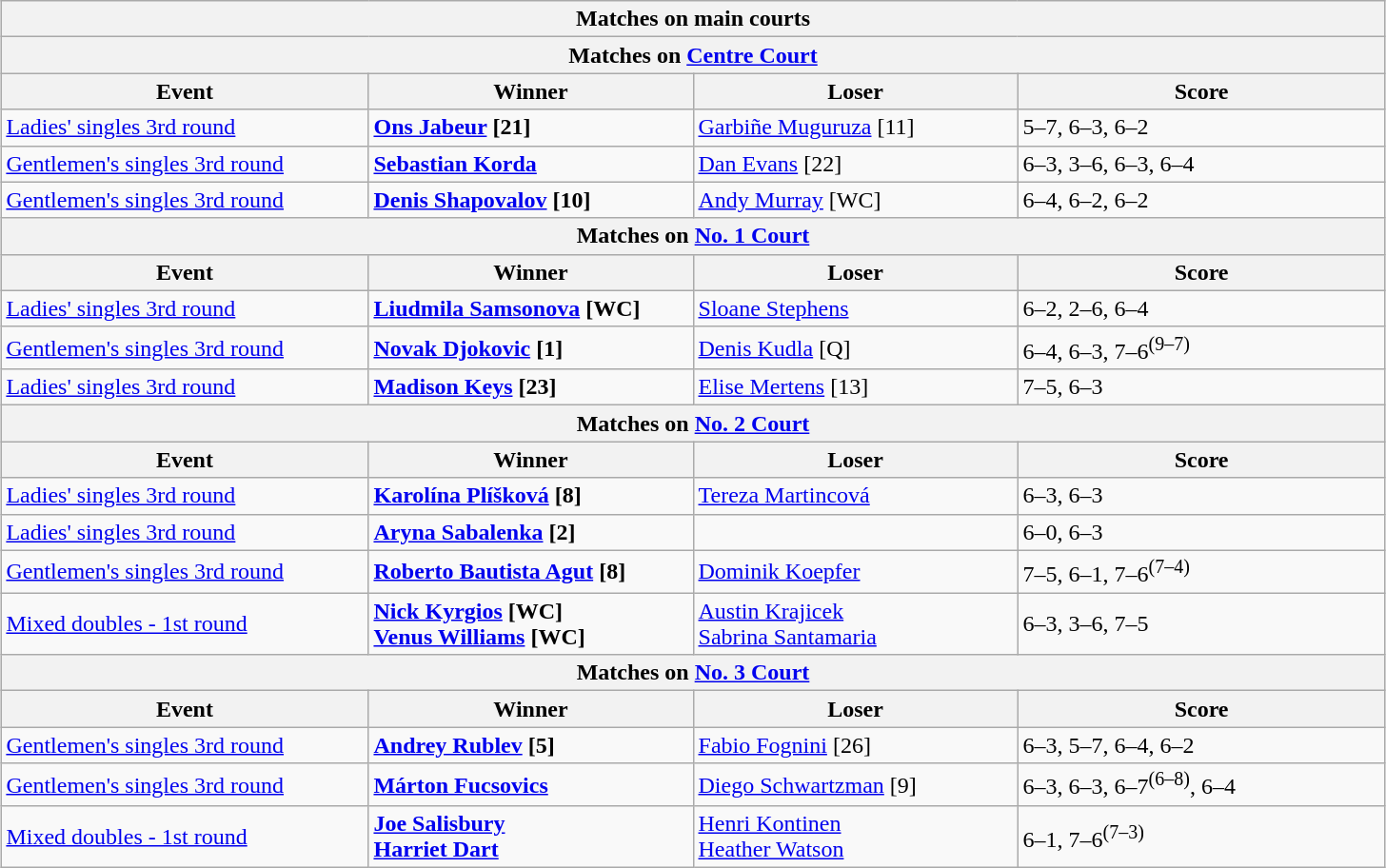<table class="wikitable collapsible uncollapsed" style="margin:auto;">
<tr>
<th colspan="4" style="white-space:nowrap;">Matches on main courts</th>
</tr>
<tr>
<th colspan="4">Matches on <a href='#'>Centre Court</a></th>
</tr>
<tr>
<th width="250">Event</th>
<th width="220">Winner</th>
<th width="220">Loser</th>
<th width="250">Score</th>
</tr>
<tr>
<td><a href='#'>Ladies' singles 3rd round</a></td>
<td><strong> <a href='#'>Ons Jabeur</a> [21]</strong></td>
<td> <a href='#'>Garbiñe Muguruza</a> [11]</td>
<td>5–7, 6–3, 6–2</td>
</tr>
<tr>
<td><a href='#'>Gentlemen's singles 3rd round</a></td>
<td><strong> <a href='#'>Sebastian Korda</a></strong></td>
<td> <a href='#'>Dan Evans</a> [22]</td>
<td>6–3, 3–6, 6–3, 6–4</td>
</tr>
<tr>
<td><a href='#'>Gentlemen's singles 3rd round</a></td>
<td><strong> <a href='#'>Denis Shapovalov</a> [10]</strong></td>
<td> <a href='#'>Andy Murray</a> [WC]</td>
<td>6–4, 6–2, 6–2</td>
</tr>
<tr>
<th colspan="4">Matches on <a href='#'>No. 1 Court</a></th>
</tr>
<tr>
<th width="250">Event</th>
<th width="220">Winner</th>
<th width="220">Loser</th>
<th width="250">Score</th>
</tr>
<tr>
<td><a href='#'>Ladies' singles 3rd round</a></td>
<td><strong> <a href='#'>Liudmila Samsonova</a> [WC]</strong></td>
<td> <a href='#'>Sloane Stephens</a></td>
<td>6–2, 2–6, 6–4</td>
</tr>
<tr>
<td><a href='#'>Gentlemen's singles 3rd round</a></td>
<td><strong> <a href='#'>Novak Djokovic</a> [1]</strong></td>
<td> <a href='#'>Denis Kudla</a> [Q]</td>
<td>6–4, 6–3, 7–6<sup>(9–7)</sup></td>
</tr>
<tr>
<td><a href='#'>Ladies' singles 3rd round</a></td>
<td><strong> <a href='#'>Madison Keys</a> [23]</strong></td>
<td> <a href='#'>Elise Mertens</a> [13]</td>
<td>7–5, 6–3</td>
</tr>
<tr>
<th colspan="4">Matches on <a href='#'>No. 2 Court</a></th>
</tr>
<tr>
<th width="250">Event</th>
<th width="220">Winner</th>
<th width="220">Loser</th>
<th width="250">Score</th>
</tr>
<tr>
<td><a href='#'>Ladies' singles 3rd round</a></td>
<td><strong> <a href='#'>Karolína Plíšková</a> [8]</strong></td>
<td> <a href='#'>Tereza Martincová</a></td>
<td>6–3, 6–3</td>
</tr>
<tr>
<td><a href='#'>Ladies' singles 3rd round</a></td>
<td><strong> <a href='#'>Aryna Sabalenka</a> [2]</strong></td>
<td></td>
<td>6–0, 6–3</td>
</tr>
<tr>
<td><a href='#'>Gentlemen's singles 3rd round</a></td>
<td><strong> <a href='#'>Roberto Bautista Agut</a> [8]</strong></td>
<td> <a href='#'>Dominik Koepfer</a></td>
<td>7–5, 6–1, 7–6<sup>(7–4)</sup></td>
</tr>
<tr>
<td><a href='#'>Mixed doubles - 1st round</a></td>
<td><strong>  <a href='#'>Nick Kyrgios</a> [WC]<br>  <a href='#'>Venus Williams</a> [WC]</strong></td>
<td> <a href='#'>Austin Krajicek</a><br>  <a href='#'>Sabrina Santamaria</a></td>
<td>6–3, 3–6, 7–5</td>
</tr>
<tr>
<th colspan="4">Matches on <a href='#'>No. 3 Court</a></th>
</tr>
<tr>
<th width="220">Event</th>
<th width="220">Winner</th>
<th width="220">Loser</th>
<th width="250">Score</th>
</tr>
<tr>
<td><a href='#'>Gentlemen's singles 3rd round</a></td>
<td><strong> <a href='#'>Andrey Rublev</a> [5]</strong></td>
<td> <a href='#'>Fabio Fognini</a> [26]</td>
<td>6–3, 5–7, 6–4, 6–2</td>
</tr>
<tr>
<td><a href='#'>Gentlemen's singles 3rd round</a></td>
<td><strong> <a href='#'>Márton Fucsovics</a></strong></td>
<td> <a href='#'>Diego Schwartzman</a> [9]</td>
<td>6–3, 6–3, 6–7<sup>(6–8)</sup>, 6–4</td>
</tr>
<tr>
<td><a href='#'>Mixed doubles - 1st round</a></td>
<td><strong> <a href='#'>Joe Salisbury</a><br>  <a href='#'>Harriet Dart</a></strong></td>
<td>  <a href='#'>Henri Kontinen</a><br>  <a href='#'>Heather Watson</a></td>
<td>6–1, 7–6<sup>(7–3)</sup></td>
</tr>
</table>
